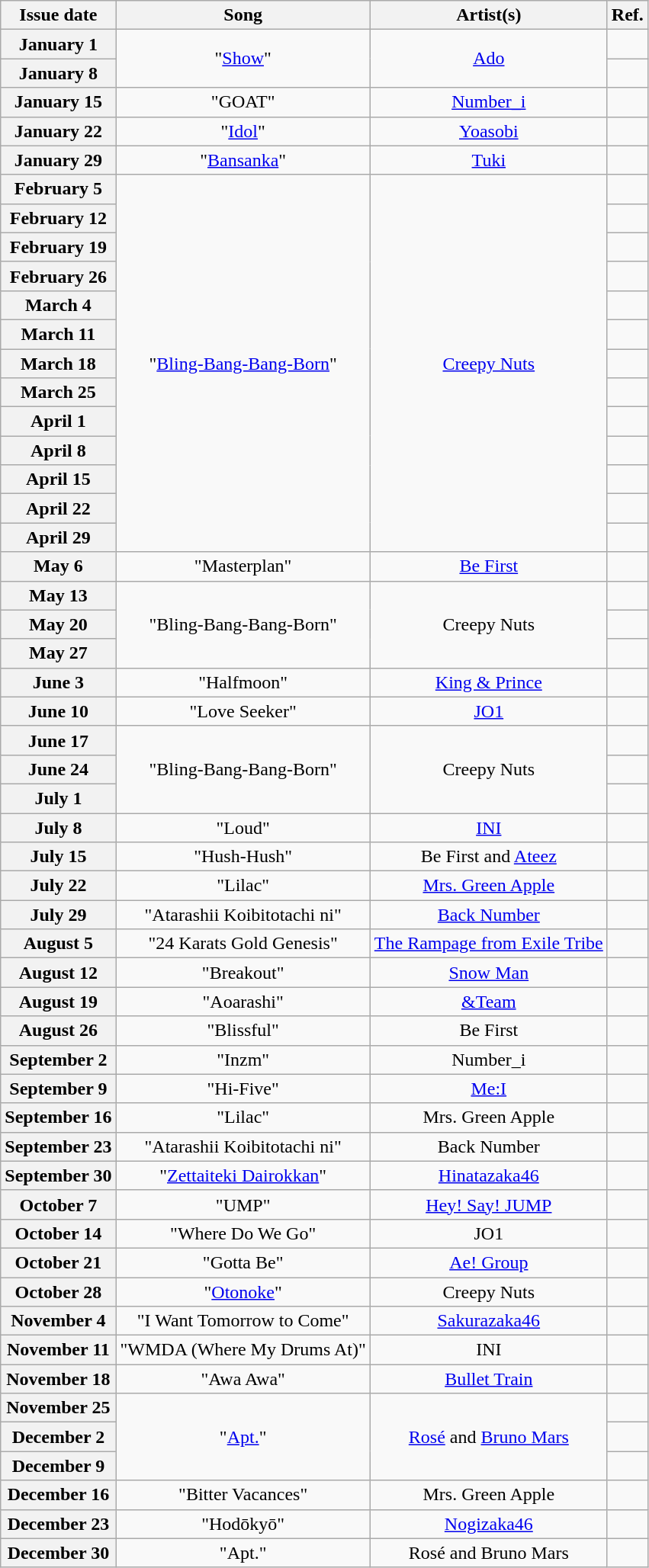<table class="wikitable plainrowheaders" style="text-align: center">
<tr>
<th scope="col">Issue date</th>
<th scope="col">Song</th>
<th scope="col">Artist(s)</th>
<th scope="col">Ref.</th>
</tr>
<tr>
<th scope="row">January 1</th>
<td rowspan="2">"<a href='#'>Show</a>"</td>
<td rowspan="2"><a href='#'>Ado</a></td>
<td></td>
</tr>
<tr>
<th scope="row">January 8</th>
<td></td>
</tr>
<tr>
<th scope="row">January 15</th>
<td>"GOAT"</td>
<td><a href='#'>Number_i</a></td>
<td></td>
</tr>
<tr>
<th scope="row">January 22</th>
<td>"<a href='#'>Idol</a>"</td>
<td><a href='#'>Yoasobi</a></td>
<td></td>
</tr>
<tr>
<th scope="row">January 29</th>
<td>"<a href='#'>Bansanka</a>"</td>
<td><a href='#'>Tuki</a></td>
<td></td>
</tr>
<tr>
<th scope="row">February 5</th>
<td rowspan="13">"<a href='#'>Bling-Bang-Bang-Born</a>"</td>
<td rowspan="13"><a href='#'>Creepy Nuts</a></td>
<td></td>
</tr>
<tr>
<th scope="row">February 12</th>
<td></td>
</tr>
<tr>
<th scope="row">February 19</th>
<td></td>
</tr>
<tr>
<th scope="row">February 26</th>
<td></td>
</tr>
<tr>
<th scope="row">March 4</th>
<td></td>
</tr>
<tr>
<th scope="row">March 11</th>
<td></td>
</tr>
<tr>
<th scope="row">March 18</th>
<td></td>
</tr>
<tr>
<th scope="row">March 25</th>
<td></td>
</tr>
<tr>
<th scope="row">April 1</th>
<td></td>
</tr>
<tr>
<th scope="row">April 8</th>
<td></td>
</tr>
<tr>
<th scope="row">April 15</th>
<td></td>
</tr>
<tr>
<th scope="row">April 22</th>
<td></td>
</tr>
<tr>
<th scope="row">April 29</th>
<td></td>
</tr>
<tr>
<th scope="row">May 6</th>
<td>"Masterplan"</td>
<td><a href='#'>Be First</a></td>
<td></td>
</tr>
<tr>
<th scope="row">May 13</th>
<td rowspan="3">"Bling-Bang-Bang-Born"</td>
<td rowspan="3">Creepy Nuts</td>
<td></td>
</tr>
<tr>
<th scope="row">May 20</th>
<td></td>
</tr>
<tr>
<th scope="row">May 27</th>
<td></td>
</tr>
<tr>
<th scope="row">June 3</th>
<td>"Halfmoon"</td>
<td><a href='#'>King & Prince</a></td>
<td></td>
</tr>
<tr>
<th scope="row">June 10</th>
<td>"Love Seeker"</td>
<td><a href='#'>JO1</a></td>
<td></td>
</tr>
<tr>
<th scope="row">June 17</th>
<td rowspan="3">"Bling-Bang-Bang-Born"</td>
<td rowspan="3">Creepy Nuts</td>
<td></td>
</tr>
<tr>
<th scope="row">June 24</th>
<td></td>
</tr>
<tr>
<th scope="row">July 1</th>
<td></td>
</tr>
<tr>
<th scope="row">July 8</th>
<td>"Loud"</td>
<td><a href='#'>INI</a></td>
<td></td>
</tr>
<tr>
<th scope="row">July 15</th>
<td>"Hush-Hush"</td>
<td>Be First and <a href='#'>Ateez</a></td>
<td></td>
</tr>
<tr>
<th scope="row">July 22</th>
<td>"Lilac"</td>
<td><a href='#'>Mrs. Green Apple</a></td>
<td></td>
</tr>
<tr>
<th scope="row">July 29</th>
<td>"Atarashii Koibitotachi ni"</td>
<td><a href='#'>Back Number</a></td>
<td></td>
</tr>
<tr>
<th scope="row">August 5</th>
<td>"24 Karats Gold Genesis"</td>
<td><a href='#'>The Rampage from Exile Tribe</a></td>
<td></td>
</tr>
<tr>
<th scope="row">August 12</th>
<td>"Breakout"</td>
<td><a href='#'>Snow Man</a></td>
<td></td>
</tr>
<tr>
<th scope="row">August 19</th>
<td>"Aoarashi"</td>
<td><a href='#'>&Team</a></td>
<td></td>
</tr>
<tr>
<th scope="row">August 26</th>
<td>"Blissful"</td>
<td>Be First</td>
<td></td>
</tr>
<tr>
<th scope="row">September 2</th>
<td>"Inzm"</td>
<td>Number_i</td>
<td></td>
</tr>
<tr>
<th scope="row">September 9</th>
<td>"Hi-Five"</td>
<td><a href='#'>Me:I</a></td>
<td></td>
</tr>
<tr>
<th scope="row">September 16</th>
<td>"Lilac"</td>
<td>Mrs. Green Apple</td>
<td></td>
</tr>
<tr>
<th scope="row">September 23</th>
<td>"Atarashii Koibitotachi ni"</td>
<td>Back Number</td>
<td></td>
</tr>
<tr>
<th scope="row">September 30</th>
<td>"<a href='#'>Zettaiteki Dairokkan</a>"</td>
<td><a href='#'>Hinatazaka46</a></td>
<td></td>
</tr>
<tr>
<th scope="row">October 7</th>
<td>"UMP"</td>
<td><a href='#'>Hey! Say! JUMP</a></td>
<td></td>
</tr>
<tr>
<th scope="row">October 14</th>
<td>"Where Do We Go"</td>
<td>JO1</td>
<td></td>
</tr>
<tr>
<th scope="row">October 21</th>
<td>"Gotta Be"</td>
<td><a href='#'>Ae! Group</a></td>
<td></td>
</tr>
<tr>
<th scope="row">October 28</th>
<td>"<a href='#'>Otonoke</a>"</td>
<td>Creepy Nuts</td>
<td></td>
</tr>
<tr>
<th scope="row">November 4</th>
<td>"I Want Tomorrow to Come"</td>
<td><a href='#'>Sakurazaka46</a></td>
<td></td>
</tr>
<tr>
<th scope="row">November 11</th>
<td>"WMDA (Where My Drums At)"</td>
<td>INI</td>
<td></td>
</tr>
<tr>
<th scope="row">November 18</th>
<td>"Awa Awa"</td>
<td><a href='#'>Bullet Train</a></td>
<td></td>
</tr>
<tr>
<th scope="row">November 25</th>
<td rowspan="3">"<a href='#'>Apt.</a>"</td>
<td rowspan="3"><a href='#'>Rosé</a> and <a href='#'>Bruno Mars</a></td>
<td></td>
</tr>
<tr>
<th scope="row">December 2</th>
<td></td>
</tr>
<tr>
<th scope="row">December 9</th>
<td></td>
</tr>
<tr>
<th scope="row">December 16</th>
<td>"Bitter Vacances"</td>
<td>Mrs. Green Apple</td>
<td></td>
</tr>
<tr>
<th scope="row">December 23</th>
<td>"Hodōkyō"</td>
<td><a href='#'>Nogizaka46</a></td>
<td></td>
</tr>
<tr>
<th scope="row">December 30</th>
<td>"Apt."</td>
<td>Rosé and Bruno Mars</td>
<td></td>
</tr>
</table>
